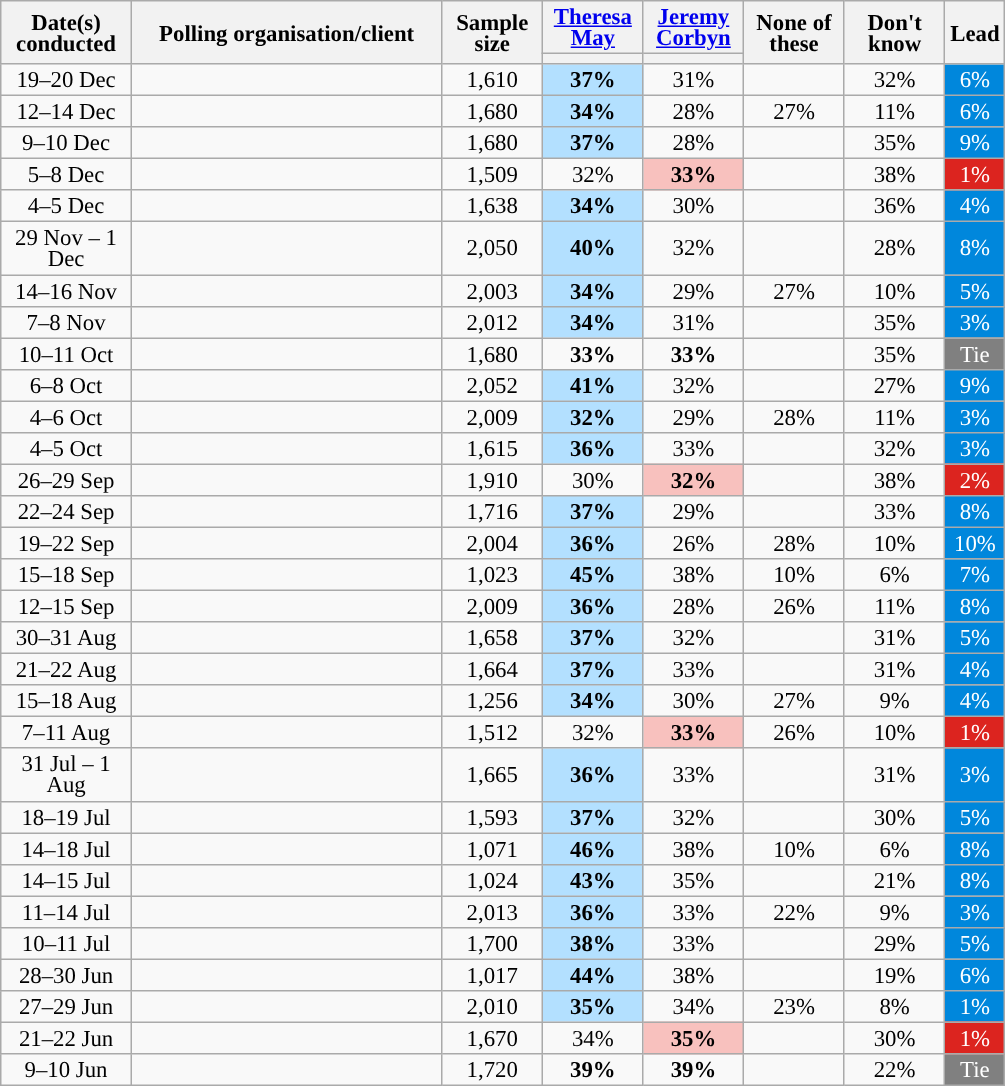<table class="wikitable collapsible sortable" style="text-align:center;font-size:95%;line-height:14px">
<tr>
<th style="width:80px;" rowspan="2">Date(s)<br>conducted</th>
<th style="width:200px;" rowspan="2">Polling organisation/client</th>
<th style="width:60px;" rowspan="2">Sample size</th>
<th style="width:60px;" class="unsortable"><a href='#'>Theresa May</a></th>
<th style="width:60px;" class="unsortable"><a href='#'>Jeremy Corbyn</a></th>
<th style="width:60px;" rowspan="2" class="unsortable">None of these</th>
<th style="width:60px;" rowspan="2" class="unsortable">Don't know</th>
<th class="unsortable" style="width:20px;" rowspan="2">Lead</th>
</tr>
<tr>
<th class="unsortable" style="color:inherit;background:"></th>
<th class="unsortable" style="color:inherit;background:"></th>
</tr>
<tr>
<td>19–20 Dec</td>
<td></td>
<td>1,610</td>
<td style="background:#B3E0FF"><strong>37%</strong></td>
<td>31%</td>
<td></td>
<td>32%</td>
<td style="background:#0087DC; color:white;">6%</td>
</tr>
<tr>
<td>12–14 Dec</td>
<td> </td>
<td>1,680</td>
<td style="background:#B3E0FF"><strong>34%</strong></td>
<td>28%</td>
<td>27%</td>
<td>11%</td>
<td style="background:#0087DC; color:white;">6%</td>
</tr>
<tr>
<td>9–10 Dec</td>
<td></td>
<td>1,680</td>
<td style="background:#B3E0FF"><strong>37%</strong></td>
<td>28%</td>
<td></td>
<td>35%</td>
<td style="background:#0087DC; color:white;">9%</td>
</tr>
<tr>
<td>5–8 Dec</td>
<td></td>
<td>1,509</td>
<td>32%</td>
<td style="background:#F8C1BE"><strong>33%</strong></td>
<td></td>
<td>38%</td>
<td style="background:#DC241f; color:white;">1%</td>
</tr>
<tr>
<td>4–5 Dec</td>
<td></td>
<td>1,638</td>
<td style="background:#B3E0FF"><strong>34%</strong></td>
<td>30%</td>
<td></td>
<td>36%</td>
<td style="background:#0087DC; color:white;">4%</td>
</tr>
<tr>
<td>29 Nov – 1 Dec</td>
<td></td>
<td>2,050</td>
<td style="background:#B3E0FF"><strong>40%</strong></td>
<td>32%</td>
<td></td>
<td>28%</td>
<td style="background:#0087DC; color:white;">8%</td>
</tr>
<tr>
<td>14–16 Nov</td>
<td></td>
<td>2,003</td>
<td style="background:#B3E0FF"><strong>34%</strong></td>
<td>29%</td>
<td>27%</td>
<td>10%</td>
<td style="background:#0087DC; color:white;">5%</td>
</tr>
<tr>
<td>7–8 Nov</td>
<td></td>
<td>2,012</td>
<td style="background:#B3E0FF"><strong>34%</strong></td>
<td>31%</td>
<td></td>
<td>35%</td>
<td style="background:#0087DC; color:white;">3%</td>
</tr>
<tr>
<td>10–11 Oct</td>
<td></td>
<td>1,680</td>
<td><strong>33%</strong></td>
<td><strong>33%</strong></td>
<td></td>
<td>35%</td>
<td style="background:grey; color:white;">Tie</td>
</tr>
<tr>
<td>6–8 Oct</td>
<td></td>
<td>2,052</td>
<td style="background:#B3E0FF"><strong>41%</strong></td>
<td>32%</td>
<td></td>
<td>27%</td>
<td style="background:#0087DC; color:white;">9%</td>
</tr>
<tr>
<td>4–6 Oct</td>
<td></td>
<td>2,009</td>
<td style="background:#B3E0FF"><strong>32%</strong></td>
<td>29%</td>
<td>28%</td>
<td>11%</td>
<td style="background:#0087DC; color:white;">3%</td>
</tr>
<tr>
<td>4–5 Oct</td>
<td></td>
<td>1,615</td>
<td style="background:#B3E0FF"><strong>36%</strong></td>
<td>33%</td>
<td></td>
<td>32%</td>
<td style="background:#0087DC; color:white;">3%</td>
</tr>
<tr>
<td>26–29 Sep</td>
<td></td>
<td>1,910</td>
<td>30%</td>
<td style="background:#F8C1BE"><strong>32%</strong></td>
<td></td>
<td>38%</td>
<td style="background:#DC241f; color:white;">2%</td>
</tr>
<tr>
<td>22–24 Sep</td>
<td></td>
<td>1,716</td>
<td style="background:#B3E0FF"><strong>37%</strong></td>
<td>29%</td>
<td></td>
<td>33%</td>
<td style="background:#0087DC; color:white;">8%</td>
</tr>
<tr>
<td>19–22 Sep</td>
<td></td>
<td>2,004</td>
<td style="background:#B3E0FF"><strong>36%</strong></td>
<td>26%</td>
<td>28%</td>
<td>10%</td>
<td style="background:#0087DC; color:white;">10%</td>
</tr>
<tr>
<td>15–18 Sep</td>
<td></td>
<td>1,023</td>
<td style="background:#B3E0FF"><strong>45%</strong></td>
<td>38%</td>
<td>10%</td>
<td>6%</td>
<td style="background:#0087DC; color:white;">7%</td>
</tr>
<tr>
<td>12–15 Sep</td>
<td></td>
<td>2,009</td>
<td style="background:#B3E0FF"><strong>36%</strong></td>
<td>28%</td>
<td>26%</td>
<td>11%</td>
<td style="background:#0087DC; color:white;">8%</td>
</tr>
<tr>
<td>30–31 Aug</td>
<td></td>
<td>1,658</td>
<td style="background:#B3E0FF"><strong>37%</strong></td>
<td>32%</td>
<td></td>
<td>31%</td>
<td style="background:#0087DC; color:white;">5%</td>
</tr>
<tr>
<td>21–22 Aug</td>
<td></td>
<td>1,664</td>
<td style="background:#B3E0FF"><strong>37%</strong></td>
<td>33%</td>
<td></td>
<td>31%</td>
<td style="background:#0087DC; color:white;">4%</td>
</tr>
<tr>
<td>15–18 Aug</td>
<td></td>
<td>1,256</td>
<td style="background:#B3E0FF"><strong>34%</strong></td>
<td>30%</td>
<td>27%</td>
<td>9%</td>
<td style="background:#0087DC; color:white;">4%</td>
</tr>
<tr>
<td>7–11 Aug</td>
<td></td>
<td>1,512</td>
<td>32%</td>
<td style="background:#F8C1BE"><strong>33%</strong></td>
<td>26%</td>
<td>10%</td>
<td style="background:#DC241f; color:white;">1%</td>
</tr>
<tr>
<td>31 Jul – 1 Aug</td>
<td></td>
<td>1,665</td>
<td style="background:#B3E0FF"><strong>36%</strong></td>
<td>33%</td>
<td></td>
<td>31%</td>
<td style="background:#0087DC; color:white;">3%</td>
</tr>
<tr>
<td>18–19 Jul</td>
<td></td>
<td>1,593</td>
<td style="background:#B3E0FF"><strong>37%</strong></td>
<td>32%</td>
<td></td>
<td>30%</td>
<td style="background:#0087DC; color:white;">5%</td>
</tr>
<tr>
<td>14–18 Jul</td>
<td></td>
<td>1,071</td>
<td style="background:#B3E0FF"><strong>46%</strong></td>
<td>38%</td>
<td>10%</td>
<td>6%</td>
<td style="background:#0087DC; color:white;">8%</td>
</tr>
<tr>
<td>14–15 Jul</td>
<td></td>
<td>1,024</td>
<td style="background:#B3E0FF"><strong>43%</strong></td>
<td>35%</td>
<td></td>
<td>21%</td>
<td style="background:#0087DC; color:white;">8%</td>
</tr>
<tr>
<td>11–14 Jul</td>
<td></td>
<td>2,013</td>
<td style="background:#B3E0FF"><strong>36%</strong></td>
<td>33%</td>
<td>22%</td>
<td>9%</td>
<td style="background:#0087DC; color:white;">3%</td>
</tr>
<tr>
<td>10–11 Jul</td>
<td></td>
<td>1,700</td>
<td style="background:#B3E0FF"><strong>38%</strong></td>
<td>33%</td>
<td></td>
<td>29%</td>
<td style="background:#0087DC; color:white;">5%</td>
</tr>
<tr>
<td>28–30 Jun</td>
<td></td>
<td>1,017</td>
<td style="background:#B3E0FF"><strong>44%</strong></td>
<td>38%</td>
<td></td>
<td>19%</td>
<td style="background:#0087DC; color:white;">6%</td>
</tr>
<tr>
<td>27–29 Jun</td>
<td></td>
<td>2,010</td>
<td style="background:#B3E0FF"><strong>35%</strong></td>
<td>34%</td>
<td>23%</td>
<td>8%</td>
<td style="background:#0087DC; color:white;">1%</td>
</tr>
<tr>
<td>21–22 Jun</td>
<td></td>
<td>1,670</td>
<td>34%</td>
<td style="background:#F8C1BE"><strong>35%</strong></td>
<td></td>
<td>30%</td>
<td style="background:#DC241f; color:white;">1%</td>
</tr>
<tr>
<td>9–10 Jun</td>
<td></td>
<td>1,720</td>
<td><strong>39%</strong></td>
<td><strong>39%</strong></td>
<td></td>
<td>22%</td>
<td style="background:grey; color:white;">Tie</td>
</tr>
</table>
